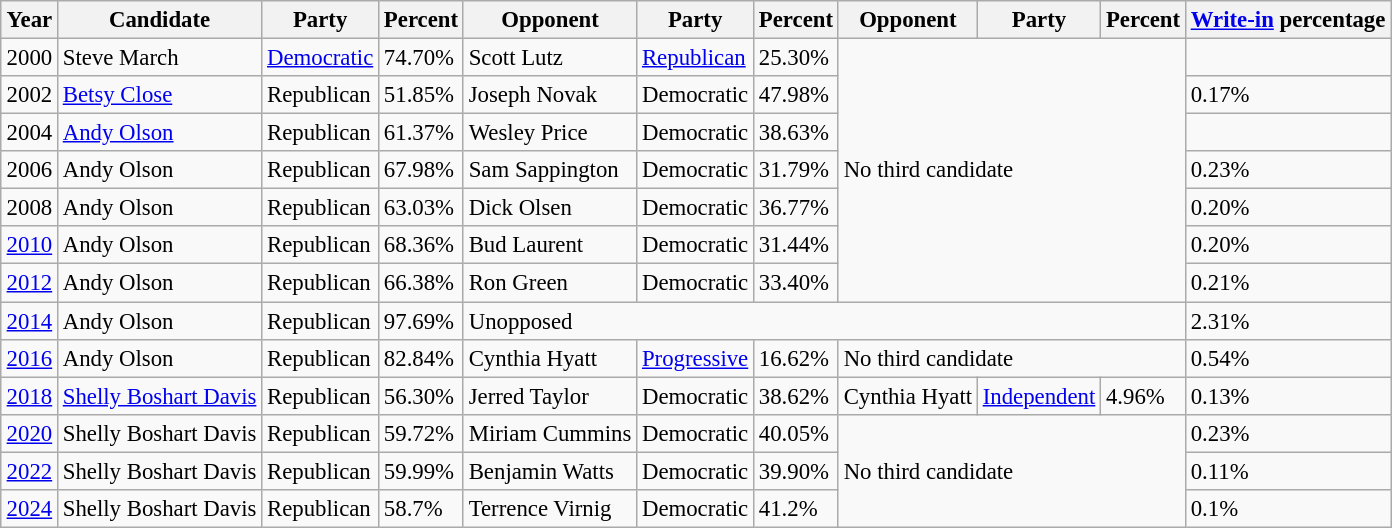<table class="wikitable sortable" style="margin:0.5em auto; font-size:95%;">
<tr>
<th>Year</th>
<th>Candidate</th>
<th>Party</th>
<th>Percent</th>
<th>Opponent</th>
<th>Party</th>
<th>Percent</th>
<th>Opponent</th>
<th>Party</th>
<th>Percent</th>
<th><a href='#'>Write-in</a> percentage</th>
</tr>
<tr>
<td>2000</td>
<td>Steve March</td>
<td><a href='#'>Democratic</a></td>
<td>74.70%</td>
<td>Scott Lutz</td>
<td><a href='#'>Republican</a></td>
<td>25.30%</td>
<td colspan="3" rowspan="7">No third candidate</td>
<td></td>
</tr>
<tr>
<td>2002</td>
<td><a href='#'>Betsy Close</a></td>
<td>Republican</td>
<td>51.85%</td>
<td>Joseph Novak</td>
<td>Democratic</td>
<td>47.98%</td>
<td>0.17%</td>
</tr>
<tr>
<td>2004</td>
<td><a href='#'>Andy Olson</a></td>
<td>Republican</td>
<td>61.37%</td>
<td>Wesley Price</td>
<td>Democratic</td>
<td>38.63%</td>
<td></td>
</tr>
<tr>
<td>2006</td>
<td>Andy Olson</td>
<td>Republican</td>
<td>67.98%</td>
<td>Sam Sappington</td>
<td>Democratic</td>
<td>31.79%</td>
<td>0.23%</td>
</tr>
<tr>
<td>2008</td>
<td>Andy Olson</td>
<td>Republican</td>
<td>63.03%</td>
<td>Dick Olsen</td>
<td>Democratic</td>
<td>36.77%</td>
<td>0.20%</td>
</tr>
<tr>
<td><a href='#'>2010</a></td>
<td>Andy Olson</td>
<td>Republican</td>
<td>68.36%</td>
<td>Bud Laurent</td>
<td>Democratic</td>
<td>31.44%</td>
<td>0.20%</td>
</tr>
<tr>
<td><a href='#'>2012</a></td>
<td>Andy Olson</td>
<td>Republican</td>
<td>66.38%</td>
<td>Ron Green</td>
<td>Democratic</td>
<td>33.40%</td>
<td>0.21%</td>
</tr>
<tr>
<td><a href='#'>2014</a></td>
<td>Andy Olson</td>
<td>Republican</td>
<td>97.69%</td>
<td colspan="6">Unopposed</td>
<td>2.31%</td>
</tr>
<tr>
<td><a href='#'>2016</a></td>
<td>Andy Olson</td>
<td>Republican</td>
<td>82.84%</td>
<td>Cynthia Hyatt</td>
<td><a href='#'>Progressive</a></td>
<td>16.62%</td>
<td colspan="3">No third candidate</td>
<td>0.54%</td>
</tr>
<tr>
<td><a href='#'>2018</a></td>
<td><a href='#'>Shelly Boshart Davis</a></td>
<td>Republican</td>
<td>56.30%</td>
<td>Jerred Taylor</td>
<td>Democratic</td>
<td>38.62%</td>
<td>Cynthia Hyatt</td>
<td><a href='#'>Independent</a></td>
<td>4.96%</td>
<td>0.13%</td>
</tr>
<tr>
<td><a href='#'>2020</a></td>
<td>Shelly Boshart Davis</td>
<td>Republican</td>
<td>59.72%</td>
<td>Miriam Cummins</td>
<td>Democratic</td>
<td>40.05%</td>
<td colspan="3" rowspan="3">No third candidate</td>
<td>0.23%</td>
</tr>
<tr>
<td><a href='#'>2022</a></td>
<td>Shelly Boshart Davis</td>
<td>Republican</td>
<td>59.99%</td>
<td>Benjamin Watts</td>
<td>Democratic</td>
<td>39.90%</td>
<td>0.11%</td>
</tr>
<tr>
<td><a href='#'>2024</a></td>
<td>Shelly Boshart Davis</td>
<td>Republican</td>
<td>58.7%</td>
<td>Terrence Virnig</td>
<td>Democratic</td>
<td>41.2%</td>
<td>0.1%</td>
</tr>
</table>
